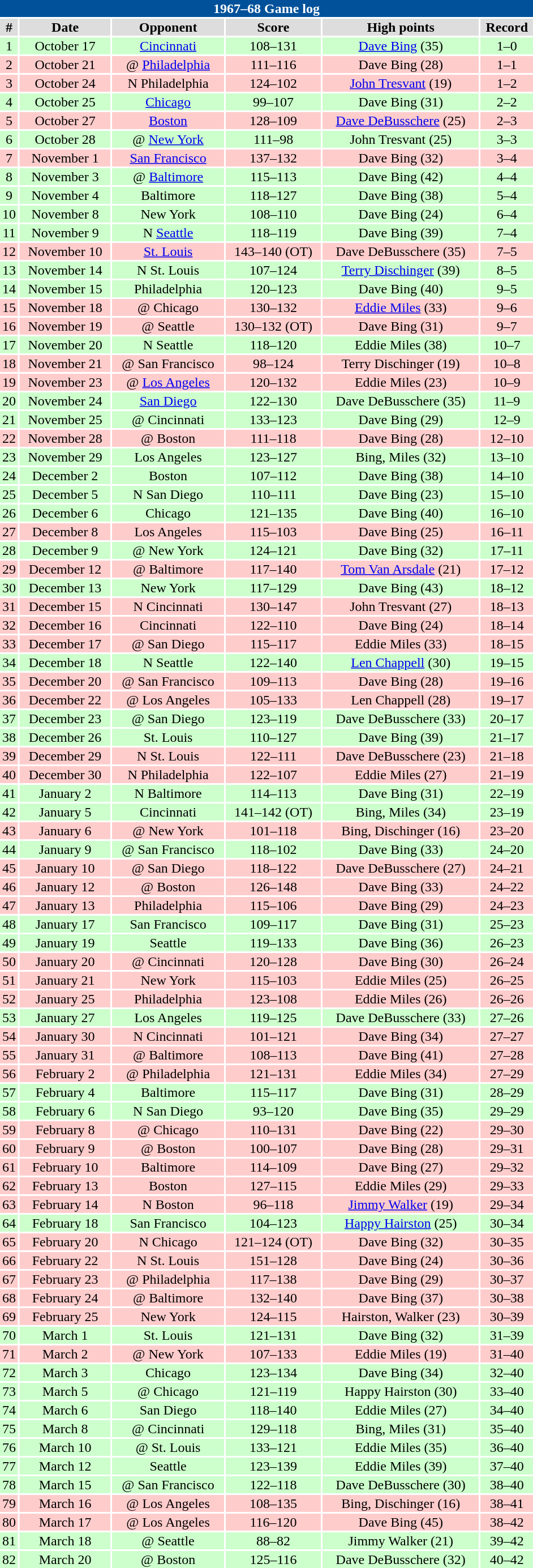<table class="toccolours collapsible" width=50% style="clear:both; margin:1.5em auto; text-align:center">
<tr>
<th colspan=11 style="background:#00519a; color:white;">1967–68 Game log</th>
</tr>
<tr align="center" bgcolor="#dddddd">
<td><strong>#</strong></td>
<td><strong>Date</strong></td>
<td><strong>Opponent</strong></td>
<td><strong>Score</strong></td>
<td><strong>High points</strong></td>
<td><strong>Record</strong></td>
</tr>
<tr align="center" bgcolor="ccffcc">
<td>1</td>
<td>October 17</td>
<td><a href='#'>Cincinnati</a></td>
<td>108–131</td>
<td><a href='#'>Dave Bing</a> (35)</td>
<td>1–0</td>
</tr>
<tr align="center" bgcolor="ffcccc">
<td>2</td>
<td>October 21</td>
<td>@ <a href='#'>Philadelphia</a></td>
<td>111–116</td>
<td>Dave Bing (28)</td>
<td>1–1</td>
</tr>
<tr align="center" bgcolor="ffcccc">
<td>3</td>
<td>October 24</td>
<td>N Philadelphia</td>
<td>124–102</td>
<td><a href='#'>John Tresvant</a> (19)</td>
<td>1–2</td>
</tr>
<tr align="center" bgcolor="ccffcc">
<td>4</td>
<td>October 25</td>
<td><a href='#'>Chicago</a></td>
<td>99–107</td>
<td>Dave Bing (31)</td>
<td>2–2</td>
</tr>
<tr align="center" bgcolor="ffcccc">
<td>5</td>
<td>October 27</td>
<td><a href='#'>Boston</a></td>
<td>128–109</td>
<td><a href='#'>Dave DeBusschere</a> (25)</td>
<td>2–3</td>
</tr>
<tr align="center" bgcolor="ccffcc">
<td>6</td>
<td>October 28</td>
<td>@ <a href='#'>New York</a></td>
<td>111–98</td>
<td>John Tresvant (25)</td>
<td>3–3</td>
</tr>
<tr align="center" bgcolor="ffcccc">
<td>7</td>
<td>November 1</td>
<td><a href='#'>San Francisco</a></td>
<td>137–132</td>
<td>Dave Bing (32)</td>
<td>3–4</td>
</tr>
<tr align="center" bgcolor="ccffcc">
<td>8</td>
<td>November 3</td>
<td>@ <a href='#'>Baltimore</a></td>
<td>115–113</td>
<td>Dave Bing (42)</td>
<td>4–4</td>
</tr>
<tr align="center" bgcolor="ccffcc">
<td>9</td>
<td>November 4</td>
<td>Baltimore</td>
<td>118–127</td>
<td>Dave Bing (38)</td>
<td>5–4</td>
</tr>
<tr align="center" bgcolor="ccffcc">
<td>10</td>
<td>November 8</td>
<td>New York</td>
<td>108–110</td>
<td>Dave Bing (24)</td>
<td>6–4</td>
</tr>
<tr align="center" bgcolor="ccffcc">
<td>11</td>
<td>November 9</td>
<td>N <a href='#'>Seattle</a></td>
<td>118–119</td>
<td>Dave Bing (39)</td>
<td>7–4</td>
</tr>
<tr align="center" bgcolor="ffcccc">
<td>12</td>
<td>November 10</td>
<td><a href='#'>St. Louis</a></td>
<td>143–140 (OT)</td>
<td>Dave DeBusschere (35)</td>
<td>7–5</td>
</tr>
<tr align="center" bgcolor="ccffcc">
<td>13</td>
<td>November 14</td>
<td>N St. Louis</td>
<td>107–124</td>
<td><a href='#'>Terry Dischinger</a> (39)</td>
<td>8–5</td>
</tr>
<tr align="center" bgcolor="ccffcc">
<td>14</td>
<td>November 15</td>
<td>Philadelphia</td>
<td>120–123</td>
<td>Dave Bing (40)</td>
<td>9–5</td>
</tr>
<tr align="center" bgcolor="ffcccc">
<td>15</td>
<td>November 18</td>
<td>@ Chicago</td>
<td>130–132</td>
<td><a href='#'>Eddie Miles</a> (33)</td>
<td>9–6</td>
</tr>
<tr align="center" bgcolor="ffcccc">
<td>16</td>
<td>November 19</td>
<td>@ Seattle</td>
<td>130–132 (OT)</td>
<td>Dave Bing (31)</td>
<td>9–7</td>
</tr>
<tr align="center" bgcolor="ccffcc">
<td>17</td>
<td>November 20</td>
<td>N Seattle</td>
<td>118–120</td>
<td>Eddie Miles (38)</td>
<td>10–7</td>
</tr>
<tr align="center" bgcolor="ffcccc">
<td>18</td>
<td>November 21</td>
<td>@ San Francisco</td>
<td>98–124</td>
<td>Terry Dischinger (19)</td>
<td>10–8</td>
</tr>
<tr align="center" bgcolor="ffcccc">
<td>19</td>
<td>November 23</td>
<td>@ <a href='#'>Los Angeles</a></td>
<td>120–132</td>
<td>Eddie Miles (23)</td>
<td>10–9</td>
</tr>
<tr align="center" bgcolor="ccffcc">
<td>20</td>
<td>November 24</td>
<td><a href='#'>San Diego</a></td>
<td>122–130</td>
<td>Dave DeBusschere (35)</td>
<td>11–9</td>
</tr>
<tr align="center" bgcolor="ccffcc">
<td>21</td>
<td>November 25</td>
<td>@ Cincinnati</td>
<td>133–123</td>
<td>Dave Bing (29)</td>
<td>12–9</td>
</tr>
<tr align="center" bgcolor="ffcccc">
<td>22</td>
<td>November 28</td>
<td>@ Boston</td>
<td>111–118</td>
<td>Dave Bing (28)</td>
<td>12–10</td>
</tr>
<tr align="center" bgcolor="ccffcc">
<td>23</td>
<td>November 29</td>
<td>Los Angeles</td>
<td>123–127</td>
<td>Bing, Miles (32)</td>
<td>13–10</td>
</tr>
<tr align="center" bgcolor="ccffcc">
<td>24</td>
<td>December 2</td>
<td>Boston</td>
<td>107–112</td>
<td>Dave Bing (38)</td>
<td>14–10</td>
</tr>
<tr align="center" bgcolor="ccffcc">
<td>25</td>
<td>December 5</td>
<td>N San Diego</td>
<td>110–111</td>
<td>Dave Bing (23)</td>
<td>15–10</td>
</tr>
<tr align="center" bgcolor="ccffcc">
<td>26</td>
<td>December 6</td>
<td>Chicago</td>
<td>121–135</td>
<td>Dave Bing (40)</td>
<td>16–10</td>
</tr>
<tr align="center" bgcolor="ffcccc">
<td>27</td>
<td>December 8</td>
<td>Los Angeles</td>
<td>115–103</td>
<td>Dave Bing (25)</td>
<td>16–11</td>
</tr>
<tr align="center" bgcolor="ccffcc">
<td>28</td>
<td>December 9</td>
<td>@ New York</td>
<td>124–121</td>
<td>Dave Bing (32)</td>
<td>17–11</td>
</tr>
<tr align="center" bgcolor="ffcccc">
<td>29</td>
<td>December 12</td>
<td>@ Baltimore</td>
<td>117–140</td>
<td><a href='#'>Tom Van Arsdale</a> (21)</td>
<td>17–12</td>
</tr>
<tr align="center" bgcolor="ccffcc">
<td>30</td>
<td>December 13</td>
<td>New York</td>
<td>117–129</td>
<td>Dave Bing (43)</td>
<td>18–12</td>
</tr>
<tr align="center" bgcolor="ffcccc">
<td>31</td>
<td>December 15</td>
<td>N Cincinnati</td>
<td>130–147</td>
<td>John Tresvant (27)</td>
<td>18–13</td>
</tr>
<tr align="center" bgcolor="ffcccc">
<td>32</td>
<td>December 16</td>
<td>Cincinnati</td>
<td>122–110</td>
<td>Dave Bing (24)</td>
<td>18–14</td>
</tr>
<tr align="center" bgcolor="ffcccc">
<td>33</td>
<td>December 17</td>
<td>@ San Diego</td>
<td>115–117</td>
<td>Eddie Miles (33)</td>
<td>18–15</td>
</tr>
<tr align="center" bgcolor="ccffcc">
<td>34</td>
<td>December 18</td>
<td>N Seattle</td>
<td>122–140</td>
<td><a href='#'>Len Chappell</a> (30)</td>
<td>19–15</td>
</tr>
<tr align="center" bgcolor="ffcccc">
<td>35</td>
<td>December 20</td>
<td>@ San Francisco</td>
<td>109–113</td>
<td>Dave Bing (28)</td>
<td>19–16</td>
</tr>
<tr align="center" bgcolor="ffcccc">
<td>36</td>
<td>December 22</td>
<td>@ Los Angeles</td>
<td>105–133</td>
<td>Len Chappell (28)</td>
<td>19–17</td>
</tr>
<tr align="center" bgcolor="ccffcc">
<td>37</td>
<td>December 23</td>
<td>@ San Diego</td>
<td>123–119</td>
<td>Dave DeBusschere (33)</td>
<td>20–17</td>
</tr>
<tr align="center" bgcolor="ccffcc">
<td>38</td>
<td>December 26</td>
<td>St. Louis</td>
<td>110–127</td>
<td>Dave Bing (39)</td>
<td>21–17</td>
</tr>
<tr align="center" bgcolor="ffcccc">
<td>39</td>
<td>December 29</td>
<td>N St. Louis</td>
<td>122–111</td>
<td>Dave DeBusschere (23)</td>
<td>21–18</td>
</tr>
<tr align="center" bgcolor="ffcccc">
<td>40</td>
<td>December 30</td>
<td>N Philadelphia</td>
<td>122–107</td>
<td>Eddie Miles (27)</td>
<td>21–19</td>
</tr>
<tr align="center" bgcolor="ccffcc">
<td>41</td>
<td>January 2</td>
<td>N Baltimore</td>
<td>114–113</td>
<td>Dave Bing (31)</td>
<td>22–19</td>
</tr>
<tr align="center" bgcolor="ccffcc">
<td>42</td>
<td>January 5</td>
<td>Cincinnati</td>
<td>141–142 (OT)</td>
<td>Bing, Miles (34)</td>
<td>23–19</td>
</tr>
<tr align="center" bgcolor="ffcccc">
<td>43</td>
<td>January 6</td>
<td>@ New York</td>
<td>101–118</td>
<td>Bing, Dischinger (16)</td>
<td>23–20</td>
</tr>
<tr align="center" bgcolor="ccffcc">
<td>44</td>
<td>January 9</td>
<td>@ San Francisco</td>
<td>118–102</td>
<td>Dave Bing (33)</td>
<td>24–20</td>
</tr>
<tr align="center" bgcolor="ffcccc">
<td>45</td>
<td>January 10</td>
<td>@ San Diego</td>
<td>118–122</td>
<td>Dave DeBusschere (27)</td>
<td>24–21</td>
</tr>
<tr align="center" bgcolor="ffcccc">
<td>46</td>
<td>January 12</td>
<td>@ Boston</td>
<td>126–148</td>
<td>Dave Bing (33)</td>
<td>24–22</td>
</tr>
<tr align="center" bgcolor="ffcccc">
<td>47</td>
<td>January 13</td>
<td>Philadelphia</td>
<td>115–106</td>
<td>Dave Bing (29)</td>
<td>24–23</td>
</tr>
<tr align="center" bgcolor="ccffcc">
<td>48</td>
<td>January 17</td>
<td>San Francisco</td>
<td>109–117</td>
<td>Dave Bing (31)</td>
<td>25–23</td>
</tr>
<tr align="center" bgcolor="ccffcc">
<td>49</td>
<td>January 19</td>
<td>Seattle</td>
<td>119–133</td>
<td>Dave Bing (36)</td>
<td>26–23</td>
</tr>
<tr align="center" bgcolor="ffcccc">
<td>50</td>
<td>January 20</td>
<td>@ Cincinnati</td>
<td>120–128</td>
<td>Dave Bing (30)</td>
<td>26–24</td>
</tr>
<tr align="center" bgcolor="ffcccc">
<td>51</td>
<td>January 21</td>
<td>New York</td>
<td>115–103</td>
<td>Eddie Miles (25)</td>
<td>26–25</td>
</tr>
<tr align="center" bgcolor="ffcccc">
<td>52</td>
<td>January 25</td>
<td>Philadelphia</td>
<td>123–108</td>
<td>Eddie Miles (26)</td>
<td>26–26</td>
</tr>
<tr align="center" bgcolor="ccffcc">
<td>53</td>
<td>January 27</td>
<td>Los Angeles</td>
<td>119–125</td>
<td>Dave DeBusschere (33)</td>
<td>27–26</td>
</tr>
<tr align="center" bgcolor="ffcccc">
<td>54</td>
<td>January 30</td>
<td>N Cincinnati</td>
<td>101–121</td>
<td>Dave Bing (34)</td>
<td>27–27</td>
</tr>
<tr align="center" bgcolor="ffcccc">
<td>55</td>
<td>January 31</td>
<td>@ Baltimore</td>
<td>108–113</td>
<td>Dave Bing (41)</td>
<td>27–28</td>
</tr>
<tr align="center" bgcolor="ffcccc">
<td>56</td>
<td>February 2</td>
<td>@ Philadelphia</td>
<td>121–131</td>
<td>Eddie Miles (34)</td>
<td>27–29</td>
</tr>
<tr align="center" bgcolor="ccffcc">
<td>57</td>
<td>February 4</td>
<td>Baltimore</td>
<td>115–117</td>
<td>Dave Bing (31)</td>
<td>28–29</td>
</tr>
<tr align="center" bgcolor="ccffcc">
<td>58</td>
<td>February 6</td>
<td>N San Diego</td>
<td>93–120</td>
<td>Dave Bing (35)</td>
<td>29–29</td>
</tr>
<tr align="center" bgcolor="ffcccc">
<td>59</td>
<td>February 8</td>
<td>@ Chicago</td>
<td>110–131</td>
<td>Dave Bing (22)</td>
<td>29–30</td>
</tr>
<tr align="center" bgcolor="ffcccc">
<td>60</td>
<td>February 9</td>
<td>@ Boston</td>
<td>100–107</td>
<td>Dave Bing (28)</td>
<td>29–31</td>
</tr>
<tr align="center" bgcolor="ffcccc">
<td>61</td>
<td>February 10</td>
<td>Baltimore</td>
<td>114–109</td>
<td>Dave Bing (27)</td>
<td>29–32</td>
</tr>
<tr align="center" bgcolor="ffcccc">
<td>62</td>
<td>February 13</td>
<td>Boston</td>
<td>127–115</td>
<td>Eddie Miles (29)</td>
<td>29–33</td>
</tr>
<tr align="center" bgcolor="ffcccc">
<td>63</td>
<td>February 14</td>
<td>N Boston</td>
<td>96–118</td>
<td><a href='#'>Jimmy Walker</a> (19)</td>
<td>29–34</td>
</tr>
<tr align="center" bgcolor="ccffcc">
<td>64</td>
<td>February 18</td>
<td>San Francisco</td>
<td>104–123</td>
<td><a href='#'>Happy Hairston</a> (25)</td>
<td>30–34</td>
</tr>
<tr align="center" bgcolor="ffcccc">
<td>65</td>
<td>February 20</td>
<td>N Chicago</td>
<td>121–124 (OT)</td>
<td>Dave Bing (32)</td>
<td>30–35</td>
</tr>
<tr align="center" bgcolor="ffcccc">
<td>66</td>
<td>February 22</td>
<td>N St. Louis</td>
<td>151–128</td>
<td>Dave Bing (24)</td>
<td>30–36</td>
</tr>
<tr align="center" bgcolor="ffcccc">
<td>67</td>
<td>February 23</td>
<td>@ Philadelphia</td>
<td>117–138</td>
<td>Dave Bing (29)</td>
<td>30–37</td>
</tr>
<tr align="center" bgcolor="ffcccc">
<td>68</td>
<td>February 24</td>
<td>@ Baltimore</td>
<td>132–140</td>
<td>Dave Bing (37)</td>
<td>30–38</td>
</tr>
<tr align="center" bgcolor="ffcccc">
<td>69</td>
<td>February 25</td>
<td>New York</td>
<td>124–115</td>
<td>Hairston, Walker (23)</td>
<td>30–39</td>
</tr>
<tr align="center" bgcolor="ccffcc">
<td>70</td>
<td>March 1</td>
<td>St. Louis</td>
<td>121–131</td>
<td>Dave Bing (32)</td>
<td>31–39</td>
</tr>
<tr align="center" bgcolor="ffcccc">
<td>71</td>
<td>March 2</td>
<td>@ New York</td>
<td>107–133</td>
<td>Eddie Miles (19)</td>
<td>31–40</td>
</tr>
<tr align="center" bgcolor="ccffcc">
<td>72</td>
<td>March 3</td>
<td>Chicago</td>
<td>123–134</td>
<td>Dave Bing (34)</td>
<td>32–40</td>
</tr>
<tr align="center" bgcolor="ccffcc">
<td>73</td>
<td>March 5</td>
<td>@ Chicago</td>
<td>121–119</td>
<td>Happy Hairston (30)</td>
<td>33–40</td>
</tr>
<tr align="center" bgcolor="ccffcc">
<td>74</td>
<td>March 6</td>
<td>San Diego</td>
<td>118–140</td>
<td>Eddie Miles (27)</td>
<td>34–40</td>
</tr>
<tr align="center" bgcolor="ccffcc">
<td>75</td>
<td>March 8</td>
<td>@ Cincinnati</td>
<td>129–118</td>
<td>Bing, Miles (31)</td>
<td>35–40</td>
</tr>
<tr align="center" bgcolor="ccffcc">
<td>76</td>
<td>March 10</td>
<td>@ St. Louis</td>
<td>133–121</td>
<td>Eddie Miles (35)</td>
<td>36–40</td>
</tr>
<tr align="center" bgcolor="ccffcc">
<td>77</td>
<td>March 12</td>
<td>Seattle</td>
<td>123–139</td>
<td>Eddie Miles (39)</td>
<td>37–40</td>
</tr>
<tr align="center" bgcolor="ccffcc">
<td>78</td>
<td>March 15</td>
<td>@ San Francisco</td>
<td>122–118</td>
<td>Dave DeBusschere (30)</td>
<td>38–40</td>
</tr>
<tr align="center" bgcolor="ffcccc">
<td>79</td>
<td>March 16</td>
<td>@ Los Angeles</td>
<td>108–135</td>
<td>Bing, Dischinger (16)</td>
<td>38–41</td>
</tr>
<tr align="center" bgcolor="ffcccc">
<td>80</td>
<td>March 17</td>
<td>@ Los Angeles</td>
<td>116–120</td>
<td>Dave Bing (45)</td>
<td>38–42</td>
</tr>
<tr align="center" bgcolor="ccffcc">
<td>81</td>
<td>March 18</td>
<td>@ Seattle</td>
<td>88–82</td>
<td>Jimmy Walker (21)</td>
<td>39–42</td>
</tr>
<tr align="center" bgcolor="ccffcc">
<td>82</td>
<td>March 20</td>
<td>@ Boston</td>
<td>125–116</td>
<td>Dave DeBusschere (32)</td>
<td>40–42</td>
</tr>
</table>
